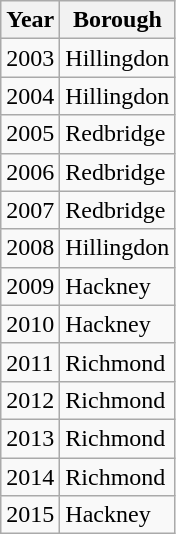<table class="wikitable">
<tr>
<th>Year</th>
<th>Borough</th>
</tr>
<tr>
<td>2003</td>
<td>Hillingdon</td>
</tr>
<tr>
<td>2004</td>
<td>Hillingdon</td>
</tr>
<tr>
<td>2005</td>
<td>Redbridge</td>
</tr>
<tr>
<td>2006</td>
<td>Redbridge</td>
</tr>
<tr>
<td>2007</td>
<td>Redbridge</td>
</tr>
<tr>
<td>2008</td>
<td>Hillingdon</td>
</tr>
<tr>
<td>2009</td>
<td>Hackney</td>
</tr>
<tr>
<td>2010</td>
<td>Hackney</td>
</tr>
<tr>
<td>2011</td>
<td>Richmond</td>
</tr>
<tr>
<td>2012</td>
<td>Richmond</td>
</tr>
<tr>
<td>2013</td>
<td>Richmond</td>
</tr>
<tr>
<td>2014</td>
<td>Richmond</td>
</tr>
<tr>
<td>2015</td>
<td>Hackney</td>
</tr>
</table>
